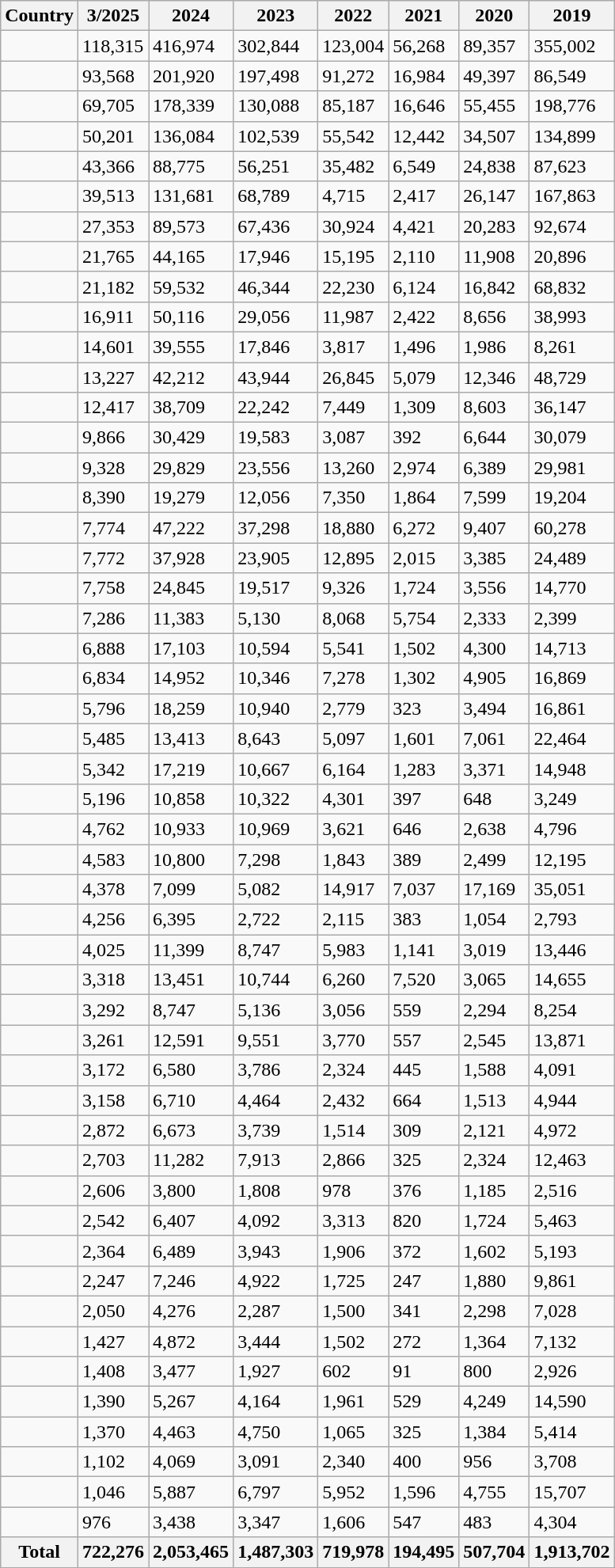<table class="wikitable sortable static-row-numbers static-row-header-text">
<tr>
<th>Country</th>
<th>3/2025</th>
<th>2024</th>
<th>2023</th>
<th>2022</th>
<th>2021</th>
<th>2020</th>
<th>2019</th>
</tr>
<tr>
<td></td>
<td>118,315</td>
<td>416,974</td>
<td>302,844</td>
<td>123,004</td>
<td>56,268</td>
<td>89,357</td>
<td>355,002</td>
</tr>
<tr>
<td></td>
<td>93,568</td>
<td>201,920</td>
<td>197,498</td>
<td>91,272</td>
<td>16,984</td>
<td>49,397</td>
<td>86,549</td>
</tr>
<tr>
<td></td>
<td>69,705</td>
<td>178,339</td>
<td>130,088</td>
<td>85,187</td>
<td>16,646</td>
<td>55,455</td>
<td>198,776</td>
</tr>
<tr>
<td></td>
<td>50,201</td>
<td>136,084</td>
<td>102,539</td>
<td>55,542</td>
<td>12,442</td>
<td>34,507</td>
<td>134,899</td>
</tr>
<tr>
<td></td>
<td>43,366</td>
<td>88,775</td>
<td>56,251</td>
<td>35,482</td>
<td>6,549</td>
<td>24,838</td>
<td>87,623</td>
</tr>
<tr>
<td></td>
<td>39,513</td>
<td>131,681</td>
<td>68,789</td>
<td>4,715</td>
<td>2,417</td>
<td>26,147</td>
<td>167,863</td>
</tr>
<tr>
<td></td>
<td>27,353</td>
<td>89,573</td>
<td>67,436</td>
<td>30,924</td>
<td>4,421</td>
<td>20,283</td>
<td>92,674</td>
</tr>
<tr>
<td></td>
<td>21,765</td>
<td>44,165</td>
<td>17,946</td>
<td>15,195</td>
<td>2,110</td>
<td>11,908</td>
<td>20,896</td>
</tr>
<tr>
<td></td>
<td>21,182</td>
<td>59,532</td>
<td>46,344</td>
<td>22,230</td>
<td>6,124</td>
<td>16,842</td>
<td>68,832</td>
</tr>
<tr>
<td></td>
<td>16,911</td>
<td>50,116</td>
<td>29,056</td>
<td>11,987</td>
<td>2,422</td>
<td>8,656</td>
<td>38,993</td>
</tr>
<tr>
<td></td>
<td>14,601</td>
<td>39,555</td>
<td>17,846</td>
<td>3,817</td>
<td>1,496</td>
<td>1,986</td>
<td>8,261</td>
</tr>
<tr>
<td></td>
<td>13,227</td>
<td>42,212</td>
<td>43,944</td>
<td>26,845</td>
<td>5,079</td>
<td>12,346</td>
<td>48,729</td>
</tr>
<tr>
<td></td>
<td>12,417</td>
<td>38,709</td>
<td>22,242</td>
<td>7,449</td>
<td>1,309</td>
<td>8,603</td>
<td>36,147</td>
</tr>
<tr>
<td></td>
<td>9,866</td>
<td>30,429</td>
<td>19,583</td>
<td>3,087</td>
<td>392</td>
<td>6,644</td>
<td>30,079</td>
</tr>
<tr>
<td></td>
<td>9,328</td>
<td>29,829</td>
<td>23,556</td>
<td>13,260</td>
<td>2,974</td>
<td>6,389</td>
<td>29,981</td>
</tr>
<tr>
<td></td>
<td>8,390</td>
<td>19,279</td>
<td>12,056</td>
<td>7,350</td>
<td>1,864</td>
<td>7,599</td>
<td>19,204</td>
</tr>
<tr>
<td></td>
<td>7,774</td>
<td>47,222</td>
<td>37,298</td>
<td>18,880</td>
<td>6,272</td>
<td>9,407</td>
<td>60,278</td>
</tr>
<tr>
<td></td>
<td>7,772</td>
<td>37,928</td>
<td>23,905</td>
<td>12,895</td>
<td>2,015</td>
<td>3,385</td>
<td>24,489</td>
</tr>
<tr>
<td></td>
<td>7,758</td>
<td>24,845</td>
<td>19,517</td>
<td>9,326</td>
<td>1,724</td>
<td>3,556</td>
<td>14,770</td>
</tr>
<tr>
<td></td>
<td>7,286</td>
<td>11,383</td>
<td>5,130</td>
<td>8,068</td>
<td>5,754</td>
<td>2,333</td>
<td>2,399</td>
</tr>
<tr>
<td></td>
<td>6,888</td>
<td>17,103</td>
<td>10,594</td>
<td>5,541</td>
<td>1,502</td>
<td>4,300</td>
<td>14,713</td>
</tr>
<tr>
<td></td>
<td>6,834</td>
<td>14,952</td>
<td>10,346</td>
<td>7,278</td>
<td>1,302</td>
<td>4,905</td>
<td>16,869</td>
</tr>
<tr>
<td></td>
<td>5,796</td>
<td>18,259</td>
<td>10,940</td>
<td>2,779</td>
<td>323</td>
<td>3,494</td>
<td>16,861</td>
</tr>
<tr>
<td></td>
<td>5,485</td>
<td>13,413</td>
<td>8,643</td>
<td>5,097</td>
<td>1,601</td>
<td>7,061</td>
<td>22,464</td>
</tr>
<tr>
<td></td>
<td>5,342</td>
<td>17,219</td>
<td>10,667</td>
<td>6,164</td>
<td>1,283</td>
<td>3,371</td>
<td>14,948</td>
</tr>
<tr>
<td></td>
<td>5,196</td>
<td>10,858</td>
<td>10,322</td>
<td>4,301</td>
<td>397</td>
<td>648</td>
<td>3,249</td>
</tr>
<tr>
<td></td>
<td>4,762</td>
<td>10,933</td>
<td>10,969</td>
<td>3,621</td>
<td>646</td>
<td>2,638</td>
<td>4,796</td>
</tr>
<tr>
<td></td>
<td>4,583</td>
<td>10,800</td>
<td>7,298</td>
<td>1,843</td>
<td>389</td>
<td>2,499</td>
<td>12,195</td>
</tr>
<tr>
<td></td>
<td>4,378</td>
<td>7,099</td>
<td>5,082</td>
<td>14,917</td>
<td>7,037</td>
<td>17,169</td>
<td>35,051</td>
</tr>
<tr>
<td></td>
<td>4,256</td>
<td>6,395</td>
<td>2,722</td>
<td>2,115</td>
<td>383</td>
<td>1,054</td>
<td>2,793</td>
</tr>
<tr>
<td></td>
<td>4,025</td>
<td>11,399</td>
<td>8,747</td>
<td>5,983</td>
<td>1,141</td>
<td>3,019</td>
<td>13,446</td>
</tr>
<tr>
<td></td>
<td>3,318</td>
<td>13,451</td>
<td>10,744</td>
<td>6,260</td>
<td>7,520</td>
<td>3,065</td>
<td>14,655</td>
</tr>
<tr>
<td></td>
<td>3,292</td>
<td>8,747</td>
<td>5,136</td>
<td>3,056</td>
<td>559</td>
<td>2,294</td>
<td>8,254</td>
</tr>
<tr>
<td></td>
<td>3,261</td>
<td>12,591</td>
<td>9,551</td>
<td>3,770</td>
<td>557</td>
<td>2,545</td>
<td>13,871</td>
</tr>
<tr>
<td></td>
<td>3,172</td>
<td>6,580</td>
<td>3,786</td>
<td>2,324</td>
<td>445</td>
<td>1,588</td>
<td>4,091</td>
</tr>
<tr>
<td></td>
<td>3,158</td>
<td>6,710</td>
<td>4,464</td>
<td>2,432</td>
<td>664</td>
<td>1,513</td>
<td>4,944</td>
</tr>
<tr>
<td></td>
<td>2,872</td>
<td>6,673</td>
<td>3,739</td>
<td>1,514</td>
<td>309</td>
<td>2,121</td>
<td>4,972</td>
</tr>
<tr>
<td></td>
<td>2,703</td>
<td>11,282</td>
<td>7,913</td>
<td>2,866</td>
<td>325</td>
<td>2,324</td>
<td>12,463</td>
</tr>
<tr>
<td></td>
<td>2,606</td>
<td>3,800</td>
<td>1,808</td>
<td>978</td>
<td>376</td>
<td>1,185</td>
<td>2,516</td>
</tr>
<tr>
<td></td>
<td>2,542</td>
<td>6,407</td>
<td>4,092</td>
<td>3,313</td>
<td>820</td>
<td>1,724</td>
<td>5,463</td>
</tr>
<tr>
<td></td>
<td>2,364</td>
<td>6,489</td>
<td>3,943</td>
<td>1,906</td>
<td>372</td>
<td>1,602</td>
<td>5,193</td>
</tr>
<tr>
<td></td>
<td>2,247</td>
<td>7,246</td>
<td>4,922</td>
<td>1,725</td>
<td>247</td>
<td>1,880</td>
<td>9,861</td>
</tr>
<tr>
<td></td>
<td>2,050</td>
<td>4,276</td>
<td>2,287</td>
<td>1,500</td>
<td>341</td>
<td>2,298</td>
<td>7,028</td>
</tr>
<tr>
<td></td>
<td>1,427</td>
<td>4,872</td>
<td>3,444</td>
<td>1,502</td>
<td>272</td>
<td>1,364</td>
<td>7,132</td>
</tr>
<tr>
<td></td>
<td>1,408</td>
<td>3,477</td>
<td>1,927</td>
<td>602</td>
<td>91</td>
<td>800</td>
<td>2,926</td>
</tr>
<tr>
<td></td>
<td>1,390</td>
<td>5,267</td>
<td>4,164</td>
<td>1,961</td>
<td>529</td>
<td>4,249</td>
<td>14,590</td>
</tr>
<tr>
<td></td>
<td>1,370</td>
<td>4,463</td>
<td>4,750</td>
<td>1,065</td>
<td>325</td>
<td>1,384</td>
<td>5,414</td>
</tr>
<tr>
<td></td>
<td>1,102</td>
<td>4,069</td>
<td>3,091</td>
<td>2,340</td>
<td>400</td>
<td>956</td>
<td>3,708</td>
</tr>
<tr>
<td></td>
<td>1,046</td>
<td>5,887</td>
<td>6,797</td>
<td>5,952</td>
<td>1,596</td>
<td>4,755</td>
<td>15,707</td>
</tr>
<tr>
<td></td>
<td>976</td>
<td>3,438</td>
<td>3,347</td>
<td>1,606</td>
<td>547</td>
<td>483</td>
<td>4,304</td>
</tr>
<tr>
<th>Total</th>
<th>722,276</th>
<th>2,053,465</th>
<th>1,487,303</th>
<th>719,978</th>
<th>194,495</th>
<th>507,704</th>
<th>1,913,702</th>
</tr>
</table>
